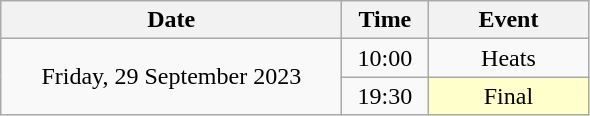<table class = "wikitable" style="text-align:center;">
<tr>
<th width=220>Date</th>
<th width=50>Time</th>
<th width=100>Event</th>
</tr>
<tr>
<td rowspan=2>Friday, 29 September 2023</td>
<td>10:00</td>
<td>Heats</td>
</tr>
<tr>
<td>19:30</td>
<td bgcolor=ffffcc>Final</td>
</tr>
</table>
